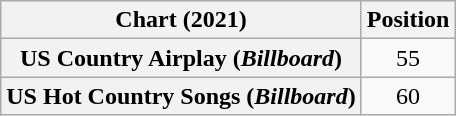<table class="wikitable sortable plainrowheaders" style="text-align:center">
<tr>
<th scope="col">Chart (2021)</th>
<th scope="col">Position</th>
</tr>
<tr>
<th scope="row">US Country Airplay (<em>Billboard</em>)</th>
<td>55</td>
</tr>
<tr>
<th scope="row">US Hot Country Songs (<em>Billboard</em>)</th>
<td>60</td>
</tr>
</table>
